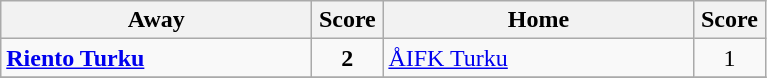<table class="wikitable">
<tr>
<th width="200">Away</th>
<th width="40">Score</th>
<th width="200">Home</th>
<th width="40">Score</th>
</tr>
<tr>
<td><strong><a href='#'>Riento Turku</a></strong></td>
<td align=center><strong>2</strong></td>
<td><a href='#'>ÅIFK Turku</a></td>
<td align=center>1</td>
</tr>
<tr>
</tr>
</table>
